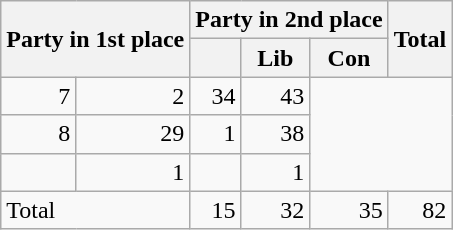<table class="wikitable" style="text-align:right;">
<tr>
<th rowspan="2" colspan="2" style="text-align:left;">Party in 1st place</th>
<th colspan="3">Party in 2nd place</th>
<th rowspan="2">Total</th>
</tr>
<tr>
<th></th>
<th>Lib</th>
<th>Con</th>
</tr>
<tr>
<td>7</td>
<td>2</td>
<td>34</td>
<td>43</td>
</tr>
<tr>
<td>8</td>
<td>29</td>
<td>1</td>
<td>38</td>
</tr>
<tr>
<td></td>
<td>1</td>
<td></td>
<td>1</td>
</tr>
<tr>
<td colspan="2" style="text-align:left;">Total</td>
<td>15</td>
<td>32</td>
<td>35</td>
<td>82</td>
</tr>
</table>
